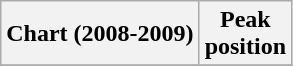<table class="wikitable plainrowheaders">
<tr>
<th>Chart (2008-2009)</th>
<th>Peak<br>position</th>
</tr>
<tr>
</tr>
</table>
